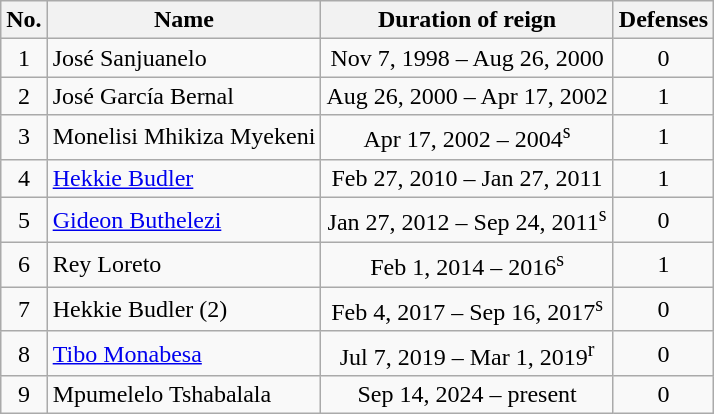<table class="wikitable" style="text-align:center;">
<tr>
<th>No.</th>
<th>Name</th>
<th>Duration of reign</th>
<th>Defenses</th>
</tr>
<tr>
<td>1</td>
<td align=left> José Sanjuanelo</td>
<td>Nov 7, 1998 – Aug 26, 2000</td>
<td>0</td>
</tr>
<tr>
<td>2</td>
<td align=left> José García Bernal</td>
<td>Aug 26, 2000 – Apr 17, 2002</td>
<td>1</td>
</tr>
<tr>
<td>3</td>
<td align=left> Monelisi Mhikiza Myekeni</td>
<td>Apr 17, 2002 – 2004<sup>s</sup></td>
<td>1</td>
</tr>
<tr>
<td>4</td>
<td align=left> <a href='#'>Hekkie Budler</a></td>
<td>Feb 27, 2010 – Jan 27, 2011</td>
<td>1</td>
</tr>
<tr>
<td>5</td>
<td align=left> <a href='#'>Gideon Buthelezi</a></td>
<td>Jan 27, 2012 – Sep 24, 2011<sup>s</sup></td>
<td>0</td>
</tr>
<tr>
<td>6</td>
<td align=left> Rey Loreto</td>
<td>Feb 1, 2014 – 2016<sup>s</sup></td>
<td>1</td>
</tr>
<tr>
<td>7</td>
<td align=left> Hekkie Budler (2)</td>
<td>Feb 4, 2017 – Sep 16, 2017<sup>s</sup></td>
<td>0</td>
</tr>
<tr>
<td>8</td>
<td align=left> <a href='#'>Tibo Monabesa</a></td>
<td>Jul 7, 2019 – Mar 1, 2019<sup>r</sup></td>
<td>0</td>
</tr>
<tr>
<td>9</td>
<td align=left> Mpumelelo Tshabalala</td>
<td>Sep 14, 2024 – present</td>
<td>0</td>
</tr>
</table>
